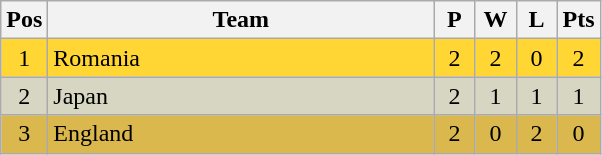<table class="wikitable" style="font-size: 100%">
<tr>
<th width=15>Pos</th>
<th width=250>Team</th>
<th width=20>P</th>
<th width=20>W</th>
<th width=20>L</th>
<th width=20>Pts</th>
</tr>
<tr align=center style="background: #FFD633;">
<td>1</td>
<td align="left"> Romania</td>
<td>2</td>
<td>2</td>
<td>0</td>
<td>2</td>
</tr>
<tr align=center style="background: #D6D6C2;">
<td>2</td>
<td align="left"> Japan</td>
<td>2</td>
<td>1</td>
<td>1</td>
<td>1</td>
</tr>
<tr align=center style="background: #DBB84D;">
<td>3</td>
<td align="left"> England</td>
<td>2</td>
<td>0</td>
<td>2</td>
<td>0</td>
</tr>
</table>
